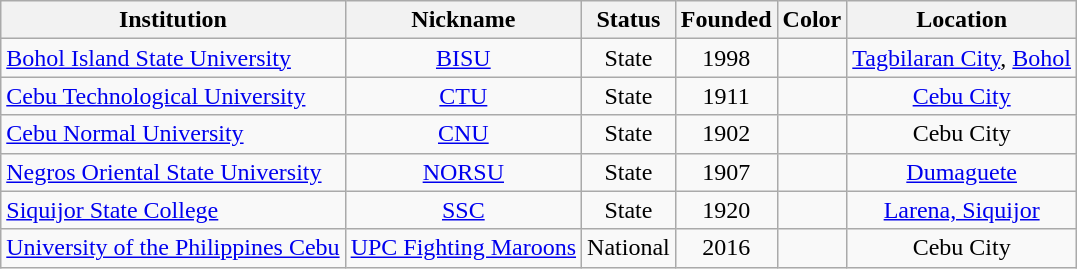<table class="wikitable sortable">
<tr>
<th>Institution</th>
<th>Nickname</th>
<th>Status</th>
<th>Founded</th>
<th>Color</th>
<th>Location</th>
</tr>
<tr>
<td><a href='#'>Bohol Island State University</a></td>
<td align="center"><a href='#'>BISU</a></td>
<td align="center">State</td>
<td align="center">1998</td>
<td align="center"></td>
<td align="center"><a href='#'>Tagbilaran City</a>, <a href='#'>Bohol</a></td>
</tr>
<tr>
<td><a href='#'>Cebu Technological University</a></td>
<td align="center"><a href='#'>CTU</a></td>
<td align="center">State</td>
<td align="center">1911</td>
<td align="center"></td>
<td align="center"><a href='#'>Cebu City</a></td>
</tr>
<tr>
<td><a href='#'>Cebu Normal University</a></td>
<td align="center"><a href='#'>CNU</a></td>
<td align="center">State</td>
<td align="center">1902</td>
<td align="center"></td>
<td align="center">Cebu City</td>
</tr>
<tr>
<td><a href='#'>Negros Oriental State University</a></td>
<td align="center"><a href='#'>NORSU</a></td>
<td align="center">State</td>
<td align="center">1907</td>
<td align="center"></td>
<td align="center"><a href='#'>Dumaguete</a></td>
</tr>
<tr>
<td><a href='#'>Siquijor State College</a></td>
<td align="center"><a href='#'>SSC</a></td>
<td align="center">State</td>
<td align="center">1920</td>
<td align="center"></td>
<td align="center"><a href='#'>Larena, Siquijor</a></td>
</tr>
<tr>
<td><a href='#'>University of the Philippines Cebu</a></td>
<td align="center"><a href='#'>UPC Fighting Maroons</a></td>
<td align="center">National</td>
<td align="center">2016</td>
<td align="center"></td>
<td align="center">Cebu City</td>
</tr>
</table>
